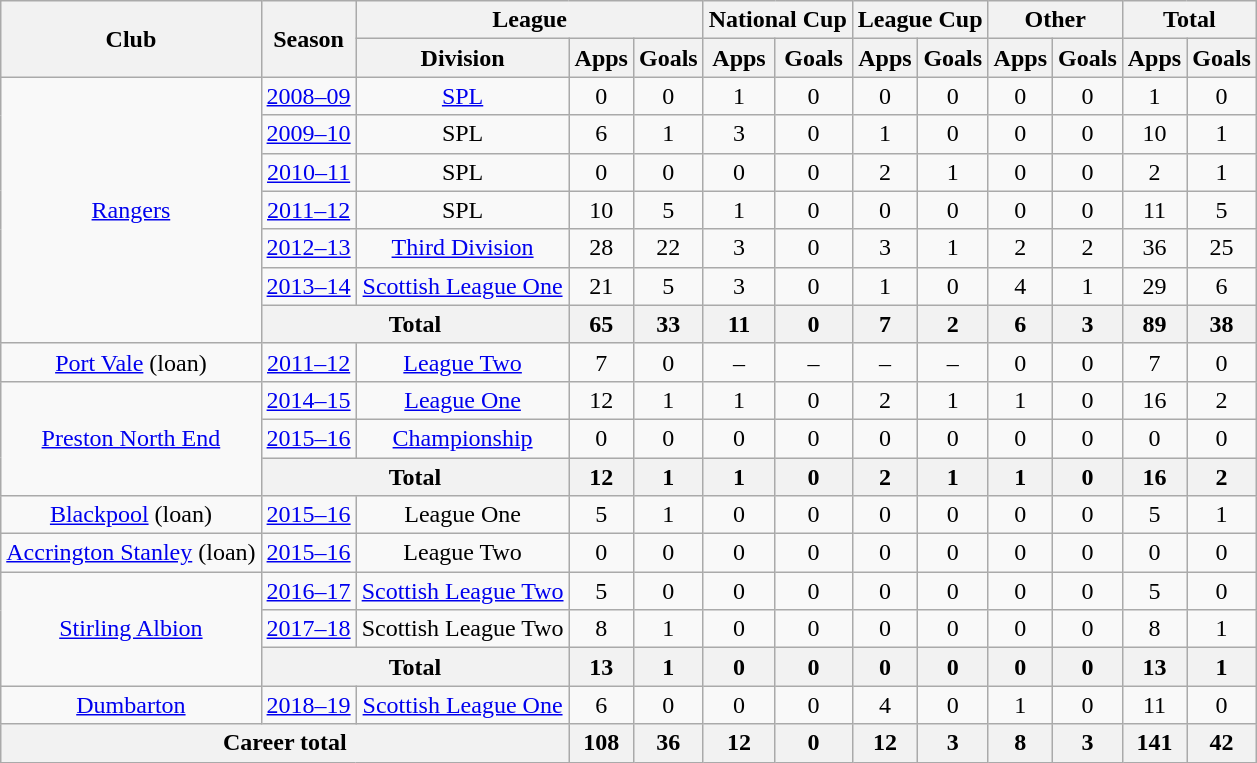<table class="wikitable" style="text-align:center">
<tr>
<th rowspan="2">Club</th>
<th rowspan="2">Season</th>
<th colspan="3">League</th>
<th colspan="2">National Cup</th>
<th colspan="2">League Cup</th>
<th colspan="2">Other</th>
<th colspan="2">Total</th>
</tr>
<tr>
<th>Division</th>
<th>Apps</th>
<th>Goals</th>
<th>Apps</th>
<th>Goals</th>
<th>Apps</th>
<th>Goals</th>
<th>Apps</th>
<th>Goals</th>
<th>Apps</th>
<th>Goals</th>
</tr>
<tr>
<td rowspan="7"><a href='#'>Rangers</a></td>
<td><a href='#'>2008–09</a></td>
<td><a href='#'>SPL</a></td>
<td>0</td>
<td>0</td>
<td>1</td>
<td>0</td>
<td>0</td>
<td>0</td>
<td>0</td>
<td>0</td>
<td>1</td>
<td>0</td>
</tr>
<tr>
<td><a href='#'>2009–10</a></td>
<td>SPL</td>
<td>6</td>
<td>1</td>
<td>3</td>
<td>0</td>
<td>1</td>
<td>0</td>
<td>0</td>
<td>0</td>
<td>10</td>
<td>1</td>
</tr>
<tr>
<td><a href='#'>2010–11</a></td>
<td>SPL</td>
<td>0</td>
<td>0</td>
<td>0</td>
<td>0</td>
<td>2</td>
<td>1</td>
<td>0</td>
<td>0</td>
<td>2</td>
<td>1</td>
</tr>
<tr>
<td><a href='#'>2011–12</a></td>
<td>SPL</td>
<td>10</td>
<td>5</td>
<td>1</td>
<td>0</td>
<td>0</td>
<td>0</td>
<td>0</td>
<td>0</td>
<td>11</td>
<td>5</td>
</tr>
<tr>
<td><a href='#'>2012–13</a></td>
<td><a href='#'>Third Division</a></td>
<td>28</td>
<td>22</td>
<td>3</td>
<td>0</td>
<td>3</td>
<td>1</td>
<td>2</td>
<td>2</td>
<td>36</td>
<td>25</td>
</tr>
<tr>
<td><a href='#'>2013–14</a></td>
<td><a href='#'>Scottish League One</a></td>
<td>21</td>
<td>5</td>
<td>3</td>
<td>0</td>
<td>1</td>
<td>0</td>
<td>4</td>
<td>1</td>
<td>29</td>
<td>6</td>
</tr>
<tr>
<th colspan="2">Total</th>
<th>65</th>
<th>33</th>
<th>11</th>
<th>0</th>
<th>7</th>
<th>2</th>
<th>6</th>
<th>3</th>
<th>89</th>
<th>38</th>
</tr>
<tr>
<td><a href='#'>Port Vale</a> (loan)</td>
<td><a href='#'>2011–12</a></td>
<td><a href='#'>League Two</a></td>
<td>7</td>
<td>0</td>
<td>–</td>
<td>–</td>
<td>–</td>
<td>–</td>
<td>0</td>
<td>0</td>
<td>7</td>
<td>0</td>
</tr>
<tr>
<td rowspan="3"><a href='#'>Preston North End</a></td>
<td><a href='#'>2014–15</a></td>
<td><a href='#'>League One</a></td>
<td>12</td>
<td>1</td>
<td>1</td>
<td>0</td>
<td>2</td>
<td>1</td>
<td>1</td>
<td>0</td>
<td>16</td>
<td>2</td>
</tr>
<tr>
<td><a href='#'>2015–16</a></td>
<td><a href='#'>Championship</a></td>
<td>0</td>
<td>0</td>
<td>0</td>
<td>0</td>
<td>0</td>
<td>0</td>
<td>0</td>
<td>0</td>
<td>0</td>
<td>0</td>
</tr>
<tr>
<th colspan="2">Total</th>
<th>12</th>
<th>1</th>
<th>1</th>
<th>0</th>
<th>2</th>
<th>1</th>
<th>1</th>
<th>0</th>
<th>16</th>
<th>2</th>
</tr>
<tr>
<td><a href='#'>Blackpool</a> (loan)</td>
<td><a href='#'>2015–16</a></td>
<td>League One</td>
<td>5</td>
<td>1</td>
<td>0</td>
<td>0</td>
<td>0</td>
<td>0</td>
<td>0</td>
<td>0</td>
<td>5</td>
<td>1</td>
</tr>
<tr>
<td><a href='#'>Accrington Stanley</a> (loan)</td>
<td><a href='#'>2015–16</a></td>
<td>League Two</td>
<td>0</td>
<td>0</td>
<td>0</td>
<td>0</td>
<td>0</td>
<td>0</td>
<td>0</td>
<td>0</td>
<td>0</td>
<td>0</td>
</tr>
<tr>
<td rowspan="3"><a href='#'>Stirling Albion</a></td>
<td><a href='#'>2016–17</a></td>
<td><a href='#'>Scottish League Two</a></td>
<td>5</td>
<td>0</td>
<td>0</td>
<td>0</td>
<td>0</td>
<td>0</td>
<td>0</td>
<td>0</td>
<td>5</td>
<td>0</td>
</tr>
<tr>
<td><a href='#'>2017–18</a></td>
<td>Scottish League Two</td>
<td>8</td>
<td>1</td>
<td>0</td>
<td>0</td>
<td>0</td>
<td>0</td>
<td>0</td>
<td>0</td>
<td>8</td>
<td>1</td>
</tr>
<tr>
<th colspan="2">Total</th>
<th>13</th>
<th>1</th>
<th>0</th>
<th>0</th>
<th>0</th>
<th>0</th>
<th>0</th>
<th>0</th>
<th>13</th>
<th>1</th>
</tr>
<tr>
<td><a href='#'>Dumbarton</a></td>
<td><a href='#'>2018–19</a></td>
<td><a href='#'>Scottish League One</a></td>
<td>6</td>
<td>0</td>
<td>0</td>
<td>0</td>
<td>4</td>
<td>0</td>
<td>1</td>
<td>0</td>
<td>11</td>
<td>0</td>
</tr>
<tr>
<th colspan="3">Career total</th>
<th>108</th>
<th>36</th>
<th>12</th>
<th>0</th>
<th>12</th>
<th>3</th>
<th>8</th>
<th>3</th>
<th>141</th>
<th>42</th>
</tr>
</table>
